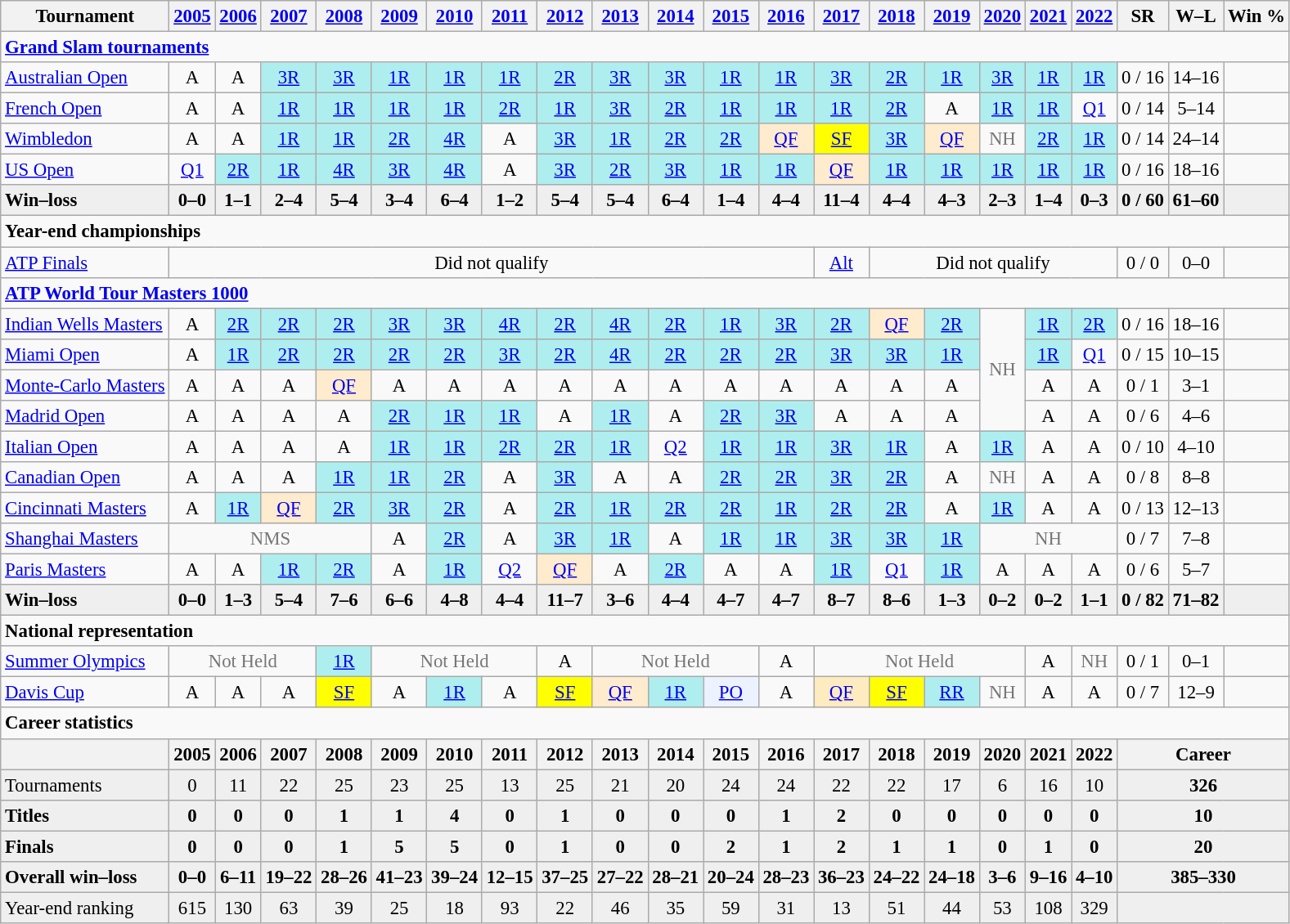<table class=wikitable style=text-align:center;font-size:95%>
<tr>
<th>Tournament</th>
<th><a href='#'>2005</a></th>
<th><a href='#'>2006</a></th>
<th><a href='#'>2007</a></th>
<th><a href='#'>2008</a></th>
<th><a href='#'>2009</a></th>
<th><a href='#'>2010</a></th>
<th><a href='#'>2011</a></th>
<th><a href='#'>2012</a></th>
<th><a href='#'>2013</a></th>
<th><a href='#'>2014</a></th>
<th><a href='#'>2015</a></th>
<th><a href='#'>2016</a></th>
<th><a href='#'>2017</a></th>
<th><a href='#'>2018</a></th>
<th><a href='#'>2019</a></th>
<th><a href='#'>2020</a></th>
<th><a href='#'>2021</a></th>
<th><a href='#'>2022</a></th>
<th>SR</th>
<th>W–L</th>
<th>Win %</th>
</tr>
<tr>
<td colspan="22" align="left"><a href='#'><strong>Grand Slam tournaments</strong></a></td>
</tr>
<tr>
<td align=left><a href='#'>Australian Open</a></td>
<td>A</td>
<td>A</td>
<td bgcolor=afeeee><a href='#'>3R</a></td>
<td bgcolor=afeeee><a href='#'>3R</a></td>
<td bgcolor=afeeee><a href='#'>1R</a></td>
<td bgcolor=afeeee><a href='#'>1R</a></td>
<td bgcolor=afeeee><a href='#'>1R</a></td>
<td bgcolor=afeeee><a href='#'>2R</a></td>
<td bgcolor=afeeee><a href='#'>3R</a></td>
<td bgcolor=afeeee><a href='#'>3R</a></td>
<td bgcolor=afeeee><a href='#'>1R</a></td>
<td bgcolor=afeeee><a href='#'>1R</a></td>
<td bgcolor=afeeee><a href='#'>3R</a></td>
<td bgcolor=afeeee><a href='#'>2R</a></td>
<td bgcolor=afeeee><a href='#'>1R</a></td>
<td bgcolor=afeeee><a href='#'>3R</a></td>
<td bgcolor=afeeee><a href='#'>1R</a></td>
<td bgcolor=afeeee><a href='#'>1R</a></td>
<td>0 / 16</td>
<td>14–16</td>
<td></td>
</tr>
<tr>
<td align=left><a href='#'>French Open</a></td>
<td>A</td>
<td>A</td>
<td bgcolor=afeeee><a href='#'>1R</a></td>
<td bgcolor=afeeee><a href='#'>1R</a></td>
<td bgcolor=afeeee><a href='#'>1R</a></td>
<td bgcolor=afeeee><a href='#'>1R</a></td>
<td bgcolor=afeeee><a href='#'>2R</a></td>
<td bgcolor=afeeee><a href='#'>1R</a></td>
<td bgcolor=afeeee><a href='#'>3R</a></td>
<td bgcolor=afeeee><a href='#'>2R</a></td>
<td bgcolor=afeeee><a href='#'>1R</a></td>
<td bgcolor=afeeee><a href='#'>1R</a></td>
<td bgcolor=afeeee><a href='#'>1R</a></td>
<td bgcolor=afeeee><a href='#'>2R</a></td>
<td>A</td>
<td bgcolor=afeeee><a href='#'>1R</a></td>
<td bgcolor=afeeee><a href='#'>1R</a></td>
<td><a href='#'>Q1</a></td>
<td>0 / 14</td>
<td>5–14</td>
<td></td>
</tr>
<tr>
<td align=left><a href='#'>Wimbledon</a></td>
<td>A</td>
<td>A</td>
<td bgcolor=afeeee><a href='#'>1R</a></td>
<td bgcolor=afeeee><a href='#'>1R</a></td>
<td bgcolor=afeeee><a href='#'>2R</a></td>
<td bgcolor=afeeee><a href='#'>4R</a></td>
<td>A</td>
<td bgcolor=afeeee><a href='#'>3R</a></td>
<td bgcolor=afeeee><a href='#'>1R</a></td>
<td bgcolor=afeeee><a href='#'>2R</a></td>
<td bgcolor=afeeee><a href='#'>2R</a></td>
<td bgcolor=ffebcd><a href='#'>QF</a></td>
<td bgcolor=yellow><a href='#'>SF</a></td>
<td bgcolor=afeeee><a href='#'>3R</a></td>
<td bgcolor=ffebcd><a href='#'>QF</a></td>
<td style=color:#767676>NH</td>
<td bgcolor=afeeee><a href='#'>2R</a></td>
<td bgcolor=afeeee><a href='#'>1R</a></td>
<td>0 / 14</td>
<td>24–14</td>
<td></td>
</tr>
<tr>
<td align=left><a href='#'>US Open</a></td>
<td><a href='#'>Q1</a></td>
<td bgcolor=afeeee><a href='#'>2R</a></td>
<td bgcolor=afeeee><a href='#'>1R</a></td>
<td bgcolor=afeeee><a href='#'>4R</a></td>
<td bgcolor=afeeee><a href='#'>3R</a></td>
<td bgcolor=afeeee><a href='#'>4R</a></td>
<td>A</td>
<td bgcolor=afeeee><a href='#'>3R</a></td>
<td bgcolor=afeeee><a href='#'>2R</a></td>
<td bgcolor=afeeee><a href='#'>3R</a></td>
<td bgcolor=afeeee><a href='#'>1R</a></td>
<td bgcolor=afeeee><a href='#'>1R</a></td>
<td bgcolor=ffebcd><a href='#'>QF</a></td>
<td bgcolor=afeeee><a href='#'>1R</a></td>
<td bgcolor=afeeee><a href='#'>1R</a></td>
<td bgcolor=afeeee><a href='#'>1R</a></td>
<td bgcolor=afeeee><a href='#'>1R</a></td>
<td bgcolor=afeeee><a href='#'>1R</a></td>
<td>0 / 16</td>
<td>18–16</td>
<td></td>
</tr>
<tr style=font-weight:bold;background:#efefef>
<td style=text-align:left>Win–loss</td>
<td>0–0</td>
<td>1–1</td>
<td>2–4</td>
<td>5–4</td>
<td>3–4</td>
<td>6–4</td>
<td>1–2</td>
<td>5–4</td>
<td>5–4</td>
<td>6–4</td>
<td>1–4</td>
<td>4–4</td>
<td>11–4</td>
<td>4–4</td>
<td>4–3</td>
<td>2–3</td>
<td>1–4</td>
<td>0–3</td>
<td>0 / 60</td>
<td>61–60</td>
<td></td>
</tr>
<tr>
<td colspan="22" style="text-align:left"><strong>Year-end championships</strong></td>
</tr>
<tr>
<td align=left><a href='#'>ATP Finals</a></td>
<td colspan=12>Did not qualify</td>
<td><a href='#'>Alt</a></td>
<td colspan=5>Did not qualify</td>
<td>0 / 0</td>
<td>0–0</td>
<td></td>
</tr>
<tr>
<td colspan="22" align="left"><strong><a href='#'>ATP World Tour Masters 1000</a></strong></td>
</tr>
<tr>
<td align=left><a href='#'>Indian Wells Masters</a></td>
<td>A</td>
<td bgcolor=afeeee><a href='#'>2R</a></td>
<td bgcolor=afeeee><a href='#'>2R</a></td>
<td bgcolor=afeeee><a href='#'>2R</a></td>
<td bgcolor=afeeee><a href='#'>3R</a></td>
<td bgcolor=afeeee><a href='#'>3R</a></td>
<td bgcolor=afeeee><a href='#'>4R</a></td>
<td bgcolor=afeeee><a href='#'>2R</a></td>
<td bgcolor=afeeee><a href='#'>4R</a></td>
<td bgcolor=afeeee><a href='#'>2R</a></td>
<td bgcolor=afeeee><a href='#'>1R</a></td>
<td bgcolor=afeeee><a href='#'>3R</a></td>
<td bgcolor=afeeee><a href='#'>2R</a></td>
<td bgcolor=ffebcd><a href='#'>QF</a></td>
<td bgcolor=afeeee><a href='#'>2R</a></td>
<td rowspan="4" style="color:#767676">NH</td>
<td bgcolor=afeeee><a href='#'>1R</a></td>
<td bgcolor=afeeee><a href='#'>2R</a></td>
<td>0 / 16</td>
<td>18–16</td>
<td></td>
</tr>
<tr>
<td align=left><a href='#'>Miami Open</a></td>
<td>A</td>
<td bgcolor=afeeee><a href='#'>1R</a></td>
<td bgcolor=afeeee><a href='#'>2R</a></td>
<td bgcolor=afeeee><a href='#'>2R</a></td>
<td bgcolor=afeeee><a href='#'>2R</a></td>
<td bgcolor=afeeee><a href='#'>2R</a></td>
<td bgcolor=afeeee><a href='#'>3R</a></td>
<td bgcolor=afeeee><a href='#'>2R</a></td>
<td bgcolor=afeeee><a href='#'>4R</a></td>
<td bgcolor=afeeee><a href='#'>2R</a></td>
<td bgcolor=afeeee><a href='#'>2R</a></td>
<td bgcolor=afeeee><a href='#'>2R</a></td>
<td bgcolor=afeeee><a href='#'>3R</a></td>
<td bgcolor=afeeee><a href='#'>3R</a></td>
<td bgcolor=afeeee><a href='#'>1R</a></td>
<td bgcolor=afeeee><a href='#'>1R</a></td>
<td><a href='#'>Q1</a></td>
<td>0 / 15</td>
<td>10–15</td>
<td></td>
</tr>
<tr>
<td align=left><a href='#'>Monte-Carlo Masters</a></td>
<td>A</td>
<td>A</td>
<td>A</td>
<td bgcolor=ffebcd><a href='#'>QF</a></td>
<td>A</td>
<td>A</td>
<td>A</td>
<td>A</td>
<td>A</td>
<td>A</td>
<td>A</td>
<td>A</td>
<td>A</td>
<td>A</td>
<td>A</td>
<td>A</td>
<td>A</td>
<td>0 / 1</td>
<td>3–1</td>
<td></td>
</tr>
<tr>
<td align=left><a href='#'>Madrid Open</a></td>
<td>A</td>
<td>A</td>
<td>A</td>
<td>A</td>
<td bgcolor=afeeee><a href='#'>2R</a></td>
<td bgcolor=afeeee><a href='#'>1R</a></td>
<td bgcolor=afeeee><a href='#'>1R</a></td>
<td>A</td>
<td bgcolor=afeeee><a href='#'>1R</a></td>
<td>A</td>
<td bgcolor=afeeee><a href='#'>2R</a></td>
<td bgcolor=afeeee><a href='#'>3R</a></td>
<td>A</td>
<td>A</td>
<td>A</td>
<td>A</td>
<td>A</td>
<td>0 / 6</td>
<td>4–6</td>
<td></td>
</tr>
<tr>
<td align=left><a href='#'>Italian Open</a></td>
<td>A</td>
<td>A</td>
<td>A</td>
<td>A</td>
<td bgcolor=afeeee><a href='#'>1R</a></td>
<td bgcolor=afeeee><a href='#'>1R</a></td>
<td bgcolor=afeeee><a href='#'>2R</a></td>
<td bgcolor=afeeee><a href='#'>2R</a></td>
<td bgcolor=afeeee><a href='#'>1R</a></td>
<td><a href='#'>Q2</a></td>
<td bgcolor=afeeee><a href='#'>1R</a></td>
<td bgcolor=afeeee><a href='#'>1R</a></td>
<td bgcolor=afeeee><a href='#'>3R</a></td>
<td bgcolor=afeeee><a href='#'>1R</a></td>
<td>A</td>
<td bgcolor=afeeee><a href='#'>1R</a></td>
<td>A</td>
<td>A</td>
<td>0 / 10</td>
<td>4–10</td>
<td></td>
</tr>
<tr>
<td align=left><a href='#'>Canadian Open</a></td>
<td>A</td>
<td>A</td>
<td>A</td>
<td bgcolor=afeeee><a href='#'>1R</a></td>
<td bgcolor=afeeee><a href='#'>1R</a></td>
<td bgcolor=afeeee><a href='#'>2R</a></td>
<td>A</td>
<td bgcolor=afeeee><a href='#'>3R</a></td>
<td>A</td>
<td>A</td>
<td bgcolor=afeeee><a href='#'>2R</a></td>
<td bgcolor=afeeee><a href='#'>2R</a></td>
<td bgcolor=afeeee><a href='#'>3R</a></td>
<td bgcolor=afeeee><a href='#'>2R</a></td>
<td>A</td>
<td style=color:#767676>NH</td>
<td>A</td>
<td>A</td>
<td>0 / 8</td>
<td>8–8</td>
<td></td>
</tr>
<tr>
<td align=left><a href='#'>Cincinnati Masters</a></td>
<td>A</td>
<td bgcolor=afeeee><a href='#'>1R</a></td>
<td bgcolor=ffebcd><a href='#'>QF</a></td>
<td bgcolor=afeeee><a href='#'>2R</a></td>
<td bgcolor=afeeee><a href='#'>3R</a></td>
<td bgcolor=afeeee><a href='#'>2R</a></td>
<td>A</td>
<td bgcolor=afeeee><a href='#'>2R</a></td>
<td bgcolor=afeeee><a href='#'>1R</a></td>
<td bgcolor=afeeee><a href='#'>2R</a></td>
<td bgcolor=afeeee><a href='#'>2R</a></td>
<td bgcolor=afeeee><a href='#'>1R</a></td>
<td bgcolor=afeeee><a href='#'>2R</a></td>
<td bgcolor=afeeee><a href='#'>2R</a></td>
<td>A</td>
<td bgcolor=afeeee><a href='#'>1R</a></td>
<td>A</td>
<td>A</td>
<td>0 / 13</td>
<td>12–13</td>
<td></td>
</tr>
<tr>
<td align=left><a href='#'>Shanghai Masters</a></td>
<td colspan=4 style=color:#767676>NMS</td>
<td>A</td>
<td bgcolor=afeeee><a href='#'>2R</a></td>
<td>A</td>
<td bgcolor=afeeee><a href='#'>3R</a></td>
<td bgcolor=afeeee><a href='#'>1R</a></td>
<td>A</td>
<td bgcolor=afeeee><a href='#'>1R</a></td>
<td bgcolor=afeeee><a href='#'>1R</a></td>
<td bgcolor=afeeee><a href='#'>3R</a></td>
<td bgcolor=afeeee><a href='#'>3R</a></td>
<td bgcolor=afeeee><a href='#'>1R</a></td>
<td colspan="3" style="color:#767676">NH</td>
<td>0 / 7</td>
<td>7–8</td>
<td></td>
</tr>
<tr>
<td align=left><a href='#'>Paris Masters</a></td>
<td>A</td>
<td>A</td>
<td bgcolor=afeeee><a href='#'>1R</a></td>
<td bgcolor=afeeee><a href='#'>2R</a></td>
<td>A</td>
<td bgcolor=afeeee><a href='#'>1R</a></td>
<td><a href='#'>Q2</a></td>
<td bgcolor=ffebcd><a href='#'>QF</a></td>
<td>A</td>
<td bgcolor=afeeee><a href='#'>2R</a></td>
<td>A</td>
<td>A</td>
<td bgcolor=afeeee><a href='#'>1R</a></td>
<td><a href='#'>Q1</a></td>
<td bgcolor=afeeee><a href='#'>1R</a></td>
<td>A</td>
<td>A</td>
<td>A</td>
<td>0 / 6</td>
<td>5–7</td>
<td></td>
</tr>
<tr style=font-weight:bold;background:#efefef>
<td style=text-align:left>Win–loss</td>
<td>0–0</td>
<td>1–3</td>
<td>5–4</td>
<td>7–6</td>
<td>6–6</td>
<td>4–8</td>
<td>4–4</td>
<td>11–7</td>
<td>3–6</td>
<td>4–4</td>
<td>4–7</td>
<td>4–7</td>
<td>8–7</td>
<td>8–6</td>
<td>1–3</td>
<td>0–2</td>
<td>0–2</td>
<td>1–1</td>
<td>0 / 82</td>
<td>71–82</td>
<td></td>
</tr>
<tr>
<td colspan="22" align="left"><strong>National representation</strong></td>
</tr>
<tr>
<td align=left><a href='#'>Summer Olympics</a></td>
<td colspan=3 style=color:#767676>Not Held</td>
<td bgcolor=afeeee><a href='#'>1R</a></td>
<td colspan=3 style=color:#767676>Not Held</td>
<td>A</td>
<td colspan=3 style=color:#767676>Not Held</td>
<td>A</td>
<td colspan=4 style=color:#767676>Not Held</td>
<td>A</td>
<td colspan=1 style=color:#767676>NH</td>
<td>0 / 1</td>
<td>0–1</td>
<td></td>
</tr>
<tr>
<td align=left><a href='#'>Davis Cup</a></td>
<td>A</td>
<td>A</td>
<td>A</td>
<td bgcolor=yellow><a href='#'>SF</a></td>
<td>A</td>
<td bgcolor=afeeee><a href='#'>1R</a></td>
<td>A</td>
<td bgcolor=yellow><a href='#'>SF</a></td>
<td bgcolor=ffebcd><a href='#'>QF</a></td>
<td bgcolor=afeeee><a href='#'>1R</a></td>
<td bgcolor=ecf2ff><a href='#'>PO</a></td>
<td>A</td>
<td bgcolor=ffebc d><a href='#'>QF</a></td>
<td bgcolor=yellow><a href='#'>SF</a></td>
<td bgcolor=afeeee><a href='#'>RR</a></td>
<td style=color:#767676>NH</td>
<td>A</td>
<td>A</td>
<td>0 / 7</td>
<td>12–9</td>
<td></td>
</tr>
<tr>
<td colspan="22" align="left"><strong>Career statistics</strong></td>
</tr>
<tr>
<th></th>
<th>2005</th>
<th>2006</th>
<th>2007</th>
<th>2008</th>
<th>2009</th>
<th>2010</th>
<th>2011</th>
<th>2012</th>
<th>2013</th>
<th>2014</th>
<th>2015</th>
<th>2016</th>
<th>2017</th>
<th>2018</th>
<th>2019</th>
<th>2020</th>
<th>2021</th>
<th>2022</th>
<th colspan="3">Career</th>
</tr>
<tr bgcolor=efefef>
<td align=left>Tournaments</td>
<td>0</td>
<td>11</td>
<td>22</td>
<td>25</td>
<td>23</td>
<td>25</td>
<td>13</td>
<td>25</td>
<td>21</td>
<td>20</td>
<td>24</td>
<td>24</td>
<td>22</td>
<td>22</td>
<td>17</td>
<td>6</td>
<td>16</td>
<td>10</td>
<td colspan=3><strong>326</strong></td>
</tr>
<tr style=font-weight:bold;background:#efefef>
<td style=text-align:left>Titles</td>
<td>0</td>
<td>0</td>
<td>0</td>
<td>1</td>
<td>1</td>
<td>4</td>
<td>0</td>
<td>1</td>
<td>0</td>
<td>0</td>
<td>0</td>
<td>1</td>
<td>2</td>
<td>0</td>
<td>0</td>
<td>0</td>
<td>0</td>
<td>0</td>
<td colspan=3>10</td>
</tr>
<tr style=font-weight:bold;background:#efefef>
<td style=text-align:left>Finals</td>
<td>0</td>
<td>0</td>
<td>0</td>
<td>1</td>
<td>5</td>
<td>5</td>
<td>0</td>
<td>1</td>
<td>0</td>
<td>0</td>
<td>2</td>
<td>1</td>
<td>2</td>
<td>1</td>
<td>1</td>
<td>0</td>
<td>1</td>
<td>0</td>
<td colspan=3>20</td>
</tr>
<tr style=font-weight:bold;background:#efefef>
<td style=text-align:left>Overall win–loss</td>
<td>0–0</td>
<td>6–11</td>
<td>19–22</td>
<td>28–26</td>
<td>41–23</td>
<td>39–24</td>
<td>12–15</td>
<td>37–25</td>
<td>27–22</td>
<td>28–21</td>
<td>20–24</td>
<td>28–23</td>
<td>36–23</td>
<td>24–22</td>
<td>24–18</td>
<td>3–6</td>
<td>9–16</td>
<td>4–10</td>
<td colspan=3>385–330</td>
</tr>
<tr bgcolor=efefef>
<td align=left>Year-end ranking</td>
<td>615</td>
<td>130</td>
<td>63</td>
<td>39</td>
<td>25</td>
<td>18</td>
<td>93</td>
<td>22</td>
<td>46</td>
<td>35</td>
<td>59</td>
<td>31</td>
<td>13</td>
<td>51</td>
<td>44</td>
<td>53</td>
<td>108</td>
<td>329</td>
<td colspan=3><strong></strong></td>
</tr>
</table>
